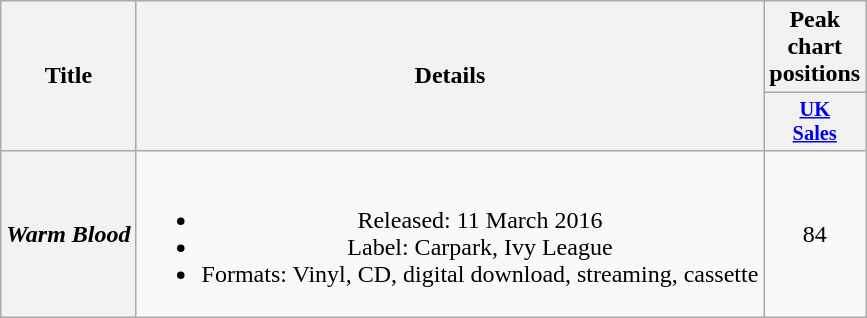<table class="wikitable plainrowheaders" style="text-align:center;">
<tr>
<th scope="col" rowspan="2">Title</th>
<th scope="col" rowspan="2">Details</th>
<th scope="col" colspan="1">Peak chart positions</th>
</tr>
<tr>
<th scope="col" style="width:3em; font-size:85%"><a href='#'>UK<br>Sales</a><br></th>
</tr>
<tr>
<th scope="row"><em>Warm Blood</em></th>
<td><br><ul><li>Released: 11 March 2016</li><li>Label: Carpark, Ivy League</li><li>Formats: Vinyl, CD, digital download, streaming, cassette</li></ul></td>
<td>84</td>
</tr>
</table>
